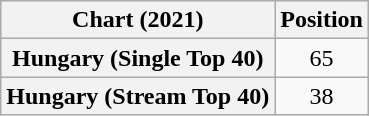<table class="wikitable sortable plainrowheaders" style="text-align:center">
<tr>
<th scope="col">Chart (2021)</th>
<th scope="col">Position</th>
</tr>
<tr>
<th scope="row">Hungary (Single Top 40)</th>
<td>65</td>
</tr>
<tr>
<th scope="row">Hungary (Stream Top 40)</th>
<td>38</td>
</tr>
</table>
